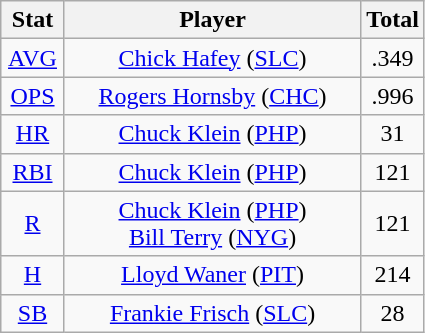<table class="wikitable" style="text-align:center;">
<tr>
<th style="width:15%;">Stat</th>
<th>Player</th>
<th style="width:15%;">Total</th>
</tr>
<tr>
<td><a href='#'>AVG</a></td>
<td><a href='#'>Chick Hafey</a> (<a href='#'>SLC</a>)</td>
<td>.349</td>
</tr>
<tr>
<td><a href='#'>OPS</a></td>
<td><a href='#'>Rogers Hornsby</a> (<a href='#'>CHC</a>)</td>
<td>.996</td>
</tr>
<tr>
<td><a href='#'>HR</a></td>
<td><a href='#'>Chuck Klein</a> (<a href='#'>PHP</a>)</td>
<td>31</td>
</tr>
<tr>
<td><a href='#'>RBI</a></td>
<td><a href='#'>Chuck Klein</a> (<a href='#'>PHP</a>)</td>
<td>121</td>
</tr>
<tr>
<td><a href='#'>R</a></td>
<td><a href='#'>Chuck Klein</a> (<a href='#'>PHP</a>)<br><a href='#'>Bill Terry</a> (<a href='#'>NYG</a>)</td>
<td>121</td>
</tr>
<tr>
<td><a href='#'>H</a></td>
<td><a href='#'>Lloyd Waner</a> (<a href='#'>PIT</a>)</td>
<td>214</td>
</tr>
<tr>
<td><a href='#'>SB</a></td>
<td><a href='#'>Frankie Frisch</a> (<a href='#'>SLC</a>)</td>
<td>28</td>
</tr>
</table>
